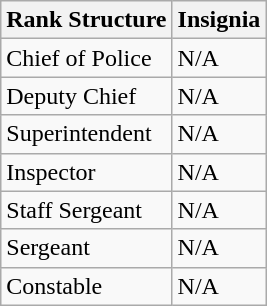<table class="wikitable">
<tr>
<th>Rank Structure</th>
<th>Insignia</th>
</tr>
<tr>
<td>Chief of Police</td>
<td>N/A</td>
</tr>
<tr>
<td>Deputy Chief</td>
<td>N/A</td>
</tr>
<tr>
<td>Superintendent</td>
<td>N/A</td>
</tr>
<tr>
<td>Inspector</td>
<td>N/A</td>
</tr>
<tr>
<td>Staff Sergeant</td>
<td>N/A</td>
</tr>
<tr>
<td>Sergeant</td>
<td>N/A</td>
</tr>
<tr>
<td>Constable</td>
<td>N/A</td>
</tr>
</table>
